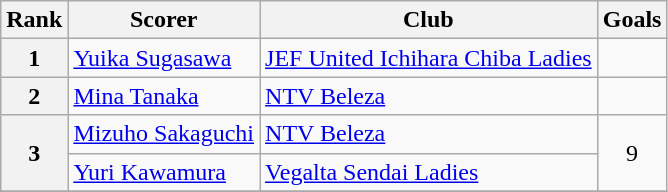<table class="wikitable">
<tr>
<th>Rank</th>
<th>Scorer</th>
<th>Club</th>
<th>Goals</th>
</tr>
<tr>
<th>1</th>
<td> <a href='#'>Yuika Sugasawa</a></td>
<td><a href='#'>JEF United Ichihara Chiba Ladies</a></td>
<td></td>
</tr>
<tr>
<th>2</th>
<td> <a href='#'>Mina Tanaka</a></td>
<td><a href='#'>NTV Beleza</a></td>
<td></td>
</tr>
<tr>
<th rowspan=2>3</th>
<td> <a href='#'>Mizuho Sakaguchi</a></td>
<td><a href='#'>NTV Beleza</a></td>
<td rowspan=2 style="text-align:center;">9</td>
</tr>
<tr>
<td> <a href='#'>Yuri Kawamura</a></td>
<td><a href='#'>Vegalta Sendai Ladies</a></td>
</tr>
<tr>
</tr>
</table>
